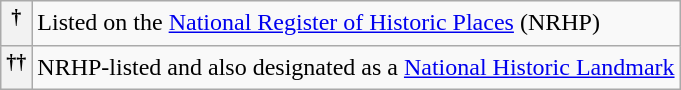<table class="wikitable">
<tr>
<th><sup>†</sup></th>
<td>Listed on the <a href='#'>National Register of Historic Places</a> (NRHP)</td>
</tr>
<tr>
<th><sup>††</sup></th>
<td>NRHP-listed and also designated as a <a href='#'>National Historic Landmark</a></td>
</tr>
</table>
